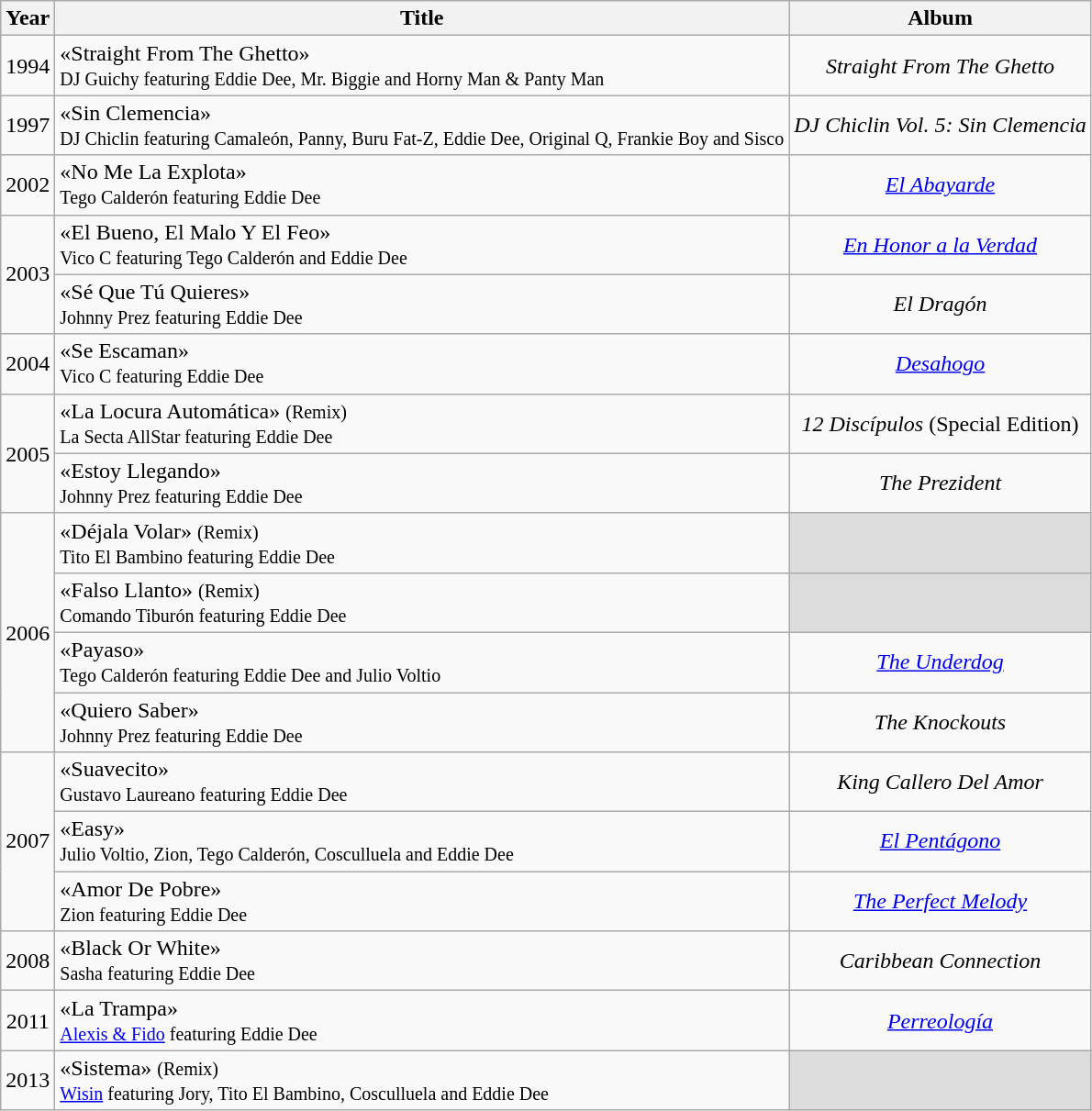<table class="wikitable">
<tr>
<th align="center">Year</th>
<th align="center">Title</th>
<th align="center">Album</th>
</tr>
<tr>
<td align="center">1994</td>
<td>«Straight From The Ghetto»<br><small>DJ Guichy featuring Eddie Dee, Mr. Biggie and Horny Man & Panty Man</small></td>
<td align="center"><em>Straight From The Ghetto</em></td>
</tr>
<tr>
<td align="center">1997</td>
<td>«Sin Clemencia»<br><small>DJ Chiclin featuring Camaleón, Panny, Buru Fat-Z, Eddie Dee, Original Q, Frankie Boy and Sisco</small></td>
<td align="center"><em>DJ Chiclin Vol. 5: Sin Clemencia</em></td>
</tr>
<tr>
<td align="center">2002</td>
<td>«No Me La Explota»<br><small>Tego Calderón featuring Eddie Dee</small></td>
<td align="center"><em><a href='#'>El Abayarde</a></em></td>
</tr>
<tr>
<td align="center" rowspan="2">2003</td>
<td>«El Bueno, El Malo Y El Feo»<br><small>Vico C featuring Tego Calderón and Eddie Dee</small></td>
<td align="center"><em><a href='#'>En Honor a la Verdad</a></em></td>
</tr>
<tr>
<td>«Sé Que Tú Quieres»<br><small>Johnny Prez featuring Eddie Dee</small></td>
<td align="center"><em>El Dragón</em></td>
</tr>
<tr>
<td align="center">2004</td>
<td>«Se Escaman»<br><small>Vico C featuring Eddie Dee</small></td>
<td align="center"><em><a href='#'>Desahogo</a></em></td>
</tr>
<tr>
<td align="center" rowspan="2">2005</td>
<td>«La Locura Automática» <small>(Remix)</small><br><small>La Secta AllStar featuring Eddie Dee</small></td>
<td align="center"><em>12 Discípulos</em> (Special Edition)</td>
</tr>
<tr>
<td>«Estoy Llegando»<br><small>Johnny Prez featuring Eddie Dee</small></td>
<td align="center"><em>The Prezident</em></td>
</tr>
<tr>
<td align="center" rowspan="4">2006</td>
<td>«Déjala Volar» <small>(Remix)</small><br><small>Tito El Bambino featuring Eddie Dee</small></td>
<td align="center" style="background-color: #DCDCDC"></td>
</tr>
<tr>
<td>«Falso Llanto» <small>(Remix)</small><br><small>Comando Tiburón featuring Eddie Dee</small></td>
<td align="center" style="background-color: #DCDCDC"></td>
</tr>
<tr>
<td>«Payaso»<br><small>Tego Calderón featuring Eddie Dee and Julio Voltio</small></td>
<td align="center"><em><a href='#'>The Underdog</a></em></td>
</tr>
<tr>
<td>«Quiero Saber»<br><small>Johnny Prez featuring Eddie Dee</small></td>
<td align="center"><em>The Knockouts</em></td>
</tr>
<tr>
<td align="center" rowspan="3">2007</td>
<td>«Suavecito»<br><small>Gustavo Laureano featuring Eddie Dee</small></td>
<td align="center"><em>King Callero Del Amor</em></td>
</tr>
<tr>
<td>«Easy»<br><small>Julio Voltio, Zion, Tego Calderón, Cosculluela and Eddie Dee</small></td>
<td align="center"><em><a href='#'>El Pentágono</a></em></td>
</tr>
<tr>
<td>«Amor De Pobre» <br><small>Zion featuring Eddie Dee</small></td>
<td align="center"><em><a href='#'>The Perfect Melody</a></em></td>
</tr>
<tr>
<td align="center">2008</td>
<td>«Black Or White»<br><small>Sasha featuring Eddie Dee</small></td>
<td align="center"><em>Caribbean Connection</em></td>
</tr>
<tr>
<td align="center">2011</td>
<td>«La Trampa» <br><small><a href='#'>Alexis & Fido</a> featuring Eddie Dee</small></td>
<td align="center"><em><a href='#'>Perreología</a></em></td>
</tr>
<tr>
<td align="center">2013</td>
<td>«Sistema» <small>(Remix)</small><br><small><a href='#'>Wisin</a> featuring Jory, Tito El Bambino, Cosculluela and Eddie Dee</small></td>
<td align="center" style="background-color: #DCDCDC"></td>
</tr>
</table>
